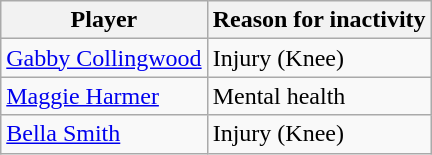<table class="wikitable plainrowheaders">
<tr>
<th scope="col"><strong>Player</strong></th>
<th scope="col"><strong>Reason for inactivity</strong></th>
</tr>
<tr>
<td><a href='#'>Gabby Collingwood</a></td>
<td>Injury (Knee)</td>
</tr>
<tr>
<td><a href='#'>Maggie Harmer</a></td>
<td>Mental health</td>
</tr>
<tr>
<td><a href='#'>Bella Smith</a></td>
<td>Injury (Knee)</td>
</tr>
</table>
